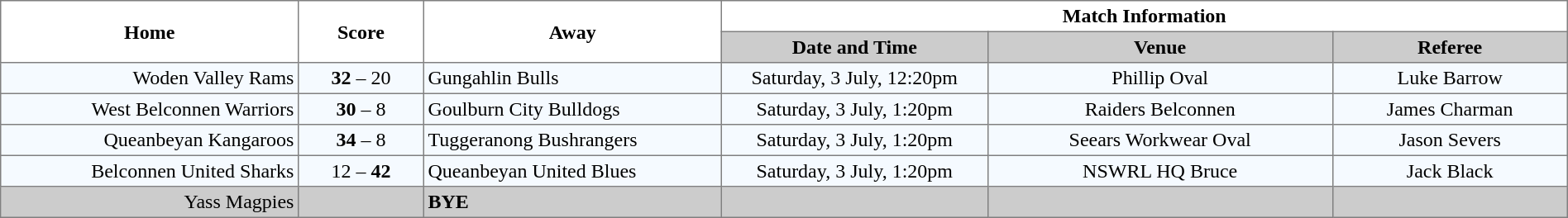<table border="1" cellpadding="3" cellspacing="0" width="100%" style="border-collapse:collapse;  text-align:center;">
<tr>
<th rowspan="2" width="19%">Home</th>
<th rowspan="2" width="8%">Score</th>
<th rowspan="2" width="19%">Away</th>
<th colspan="3">Match Information</th>
</tr>
<tr bgcolor="#CCCCCC">
<th width="17%">Date and Time</th>
<th width="22%">Venue</th>
<th width="50%">Referee</th>
</tr>
<tr style="text-align:center; background:#f5faff;">
<td align="right">Woden Valley Rams </td>
<td><strong>32</strong> – 20</td>
<td align="left"> Gungahlin Bulls</td>
<td>Saturday, 3 July, 12:20pm</td>
<td>Phillip Oval</td>
<td>Luke Barrow</td>
</tr>
<tr style="text-align:center; background:#f5faff;">
<td align="right">West Belconnen Warriors </td>
<td><strong>30</strong> – 8</td>
<td align="left"> Goulburn City Bulldogs</td>
<td>Saturday, 3 July, 1:20pm</td>
<td>Raiders Belconnen</td>
<td>James Charman</td>
</tr>
<tr style="text-align:center; background:#f5faff;">
<td align="right">Queanbeyan Kangaroos </td>
<td><strong>34</strong> – 8</td>
<td align="left"> Tuggeranong Bushrangers</td>
<td>Saturday, 3 July, 1:20pm</td>
<td>Seears Workwear Oval</td>
<td>Jason Severs</td>
</tr>
<tr style="text-align:center; background:#f5faff;">
<td align="right">Belconnen United Sharks </td>
<td>12 – <strong>42</strong></td>
<td align="left"> Queanbeyan United Blues</td>
<td>Saturday, 3 July, 1:20pm</td>
<td>NSWRL HQ Bruce</td>
<td>Jack Black</td>
</tr>
<tr style="text-align:center; background:#CCCCCC;">
<td align="right">Yass Magpies </td>
<td></td>
<td align="left"><strong>BYE</strong></td>
<td></td>
<td></td>
<td></td>
</tr>
</table>
